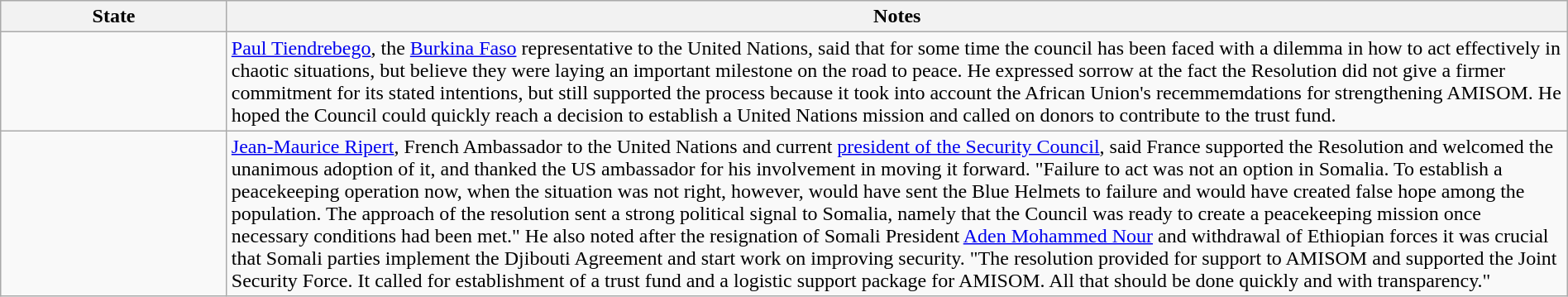<table class="wikitable" align=center width=100%>
<tr>
<th width=175px>State</th>
<th>Notes</th>
</tr>
<tr>
<td></td>
<td><a href='#'>Paul Tiendrebego</a>, the <a href='#'>Burkina Faso</a> representative to the United Nations, said that for some time the council has been faced with a dilemma in how to act effectively in chaotic situations, but believe they were laying an important milestone on the road to peace. He expressed sorrow at the fact the Resolution did not give a firmer commitment for its stated intentions, but still supported the process because it took into account the African Union's recemmemdations for strengthening AMISOM. He hoped the Council could quickly reach a decision to establish a United Nations mission and called on donors to contribute to the trust fund.</td>
</tr>
<tr>
<td></td>
<td><a href='#'>Jean-Maurice Ripert</a>, French Ambassador to the United Nations and current <a href='#'>president of the Security Council</a>, said France supported the Resolution and welcomed the unanimous adoption of it, and thanked the US ambassador for his involvement in moving it forward. "Failure to act was not an option in Somalia. To establish a peacekeeping operation now, when the situation was not right, however, would have sent the Blue Helmets to failure and would have created false hope among the population.  The approach of the resolution sent a strong political signal to Somalia, namely that the Council was ready to create a peacekeeping mission once necessary conditions had been met." He also noted after the resignation of Somali President <a href='#'>Aden Mohammed Nour</a> and withdrawal of Ethiopian forces it was crucial that Somali parties implement the Djibouti Agreement and start work on improving security. "The resolution provided for support to AMISOM and supported the Joint Security Force.  It called for establishment of a trust fund and a logistic support package for AMISOM.  All that should be done quickly and with transparency."</td>
</tr>
</table>
